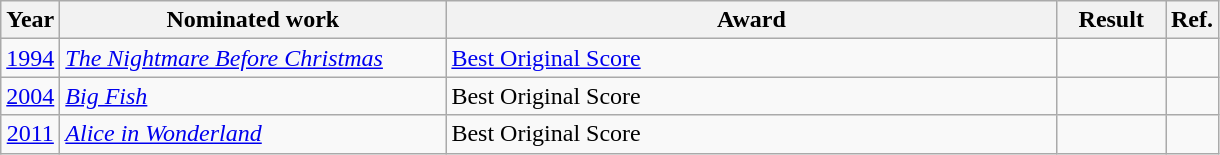<table class="wikitable">
<tr>
<th>Year</th>
<th width="250">Nominated work</th>
<th width="400">Award</th>
<th width="65">Result</th>
<th>Ref.</th>
</tr>
<tr>
<td align="center"><a href='#'>1994</a></td>
<td><em><a href='#'>The Nightmare Before Christmas</a></em></td>
<td><a href='#'>Best Original Score</a></td>
<td></td>
<td align="center"></td>
</tr>
<tr>
<td align="center"><a href='#'>2004</a></td>
<td><em><a href='#'>Big Fish</a></em></td>
<td>Best Original Score</td>
<td></td>
<td align="center"></td>
</tr>
<tr>
<td align="center"><a href='#'>2011</a></td>
<td><em><a href='#'>Alice in Wonderland</a></em></td>
<td>Best Original Score</td>
<td></td>
</tr>
</table>
